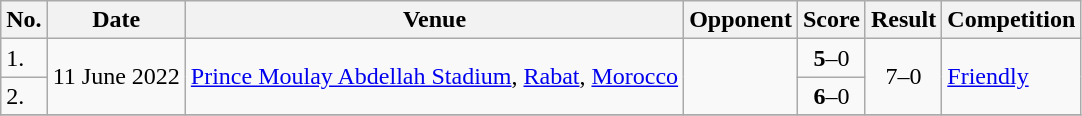<table class="wikitable">
<tr>
<th>No.</th>
<th>Date</th>
<th>Venue</th>
<th>Opponent</th>
<th>Score</th>
<th>Result</th>
<th>Competition</th>
</tr>
<tr>
<td>1.</td>
<td rowspan=2>11 June 2022</td>
<td rowspan=2><a href='#'>Prince Moulay Abdellah Stadium</a>, <a href='#'>Rabat</a>, <a href='#'>Morocco</a></td>
<td rowspan=2></td>
<td align=center><strong>5</strong>–0</td>
<td rowspan=2 align=center>7–0</td>
<td rowspan=2><a href='#'>Friendly</a></td>
</tr>
<tr>
<td>2.</td>
<td align=center><strong>6</strong>–0</td>
</tr>
<tr>
</tr>
</table>
